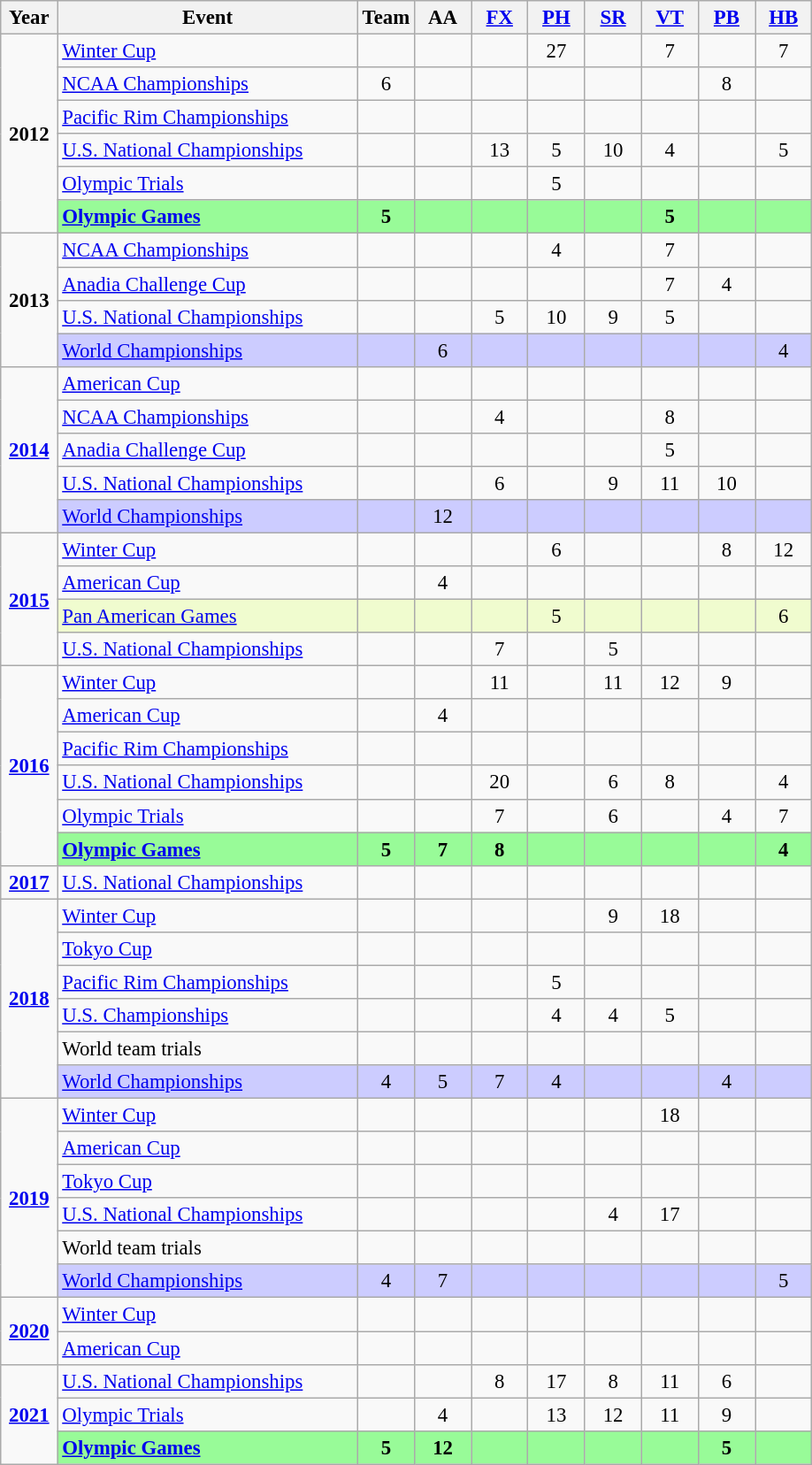<table class="wikitable sortable" style="text-align:center; font-size:95%;">
<tr>
<th width=7% class=unsortable>Year</th>
<th width=37% class=unsortable>Event</th>
<th width=7% class=unsortable>Team</th>
<th width=7% class=unsortable>AA</th>
<th width=7% class=unsortable><a href='#'>FX</a></th>
<th width=7% class=unsortable><a href='#'>PH</a></th>
<th width=7% class=unsortable><a href='#'>SR</a></th>
<th width=7% class=unsortable><a href='#'>VT</a></th>
<th width=7% class=unsortable><a href='#'>PB</a></th>
<th width=7% class=unsortable><a href='#'>HB</a></th>
</tr>
<tr>
<td rowspan="6"><strong>2012</strong></td>
<td align=left><a href='#'>Winter Cup</a></td>
<td></td>
<td></td>
<td></td>
<td>27</td>
<td></td>
<td>7</td>
<td></td>
<td>7</td>
</tr>
<tr>
<td align=left><a href='#'>NCAA Championships</a></td>
<td>6</td>
<td></td>
<td></td>
<td></td>
<td></td>
<td></td>
<td>8</td>
<td></td>
</tr>
<tr>
<td align=left><a href='#'>Pacific Rim Championships</a></td>
<td></td>
<td></td>
<td></td>
<td></td>
<td></td>
<td></td>
<td></td>
<td></td>
</tr>
<tr>
<td align=left><a href='#'>U.S. National Championships</a></td>
<td></td>
<td></td>
<td>13</td>
<td>5</td>
<td>10</td>
<td>4</td>
<td></td>
<td>5</td>
</tr>
<tr>
<td align=left><a href='#'>Olympic Trials</a></td>
<td></td>
<td></td>
<td></td>
<td>5</td>
<td></td>
<td></td>
<td></td>
<td></td>
</tr>
<tr bgcolor=98FB98>
<td align=left><strong><a href='#'>Olympic Games</a></strong></td>
<td><strong>5</strong></td>
<td></td>
<td></td>
<td></td>
<td></td>
<td><strong>5</strong></td>
<td></td>
<td></td>
</tr>
<tr>
<td rowspan="4"><strong>2013</strong></td>
<td align=left><a href='#'>NCAA Championships</a></td>
<td></td>
<td></td>
<td></td>
<td>4</td>
<td></td>
<td>7</td>
<td></td>
<td></td>
</tr>
<tr>
<td align=left><a href='#'>Anadia Challenge Cup</a></td>
<td></td>
<td></td>
<td></td>
<td></td>
<td></td>
<td>7</td>
<td>4</td>
<td></td>
</tr>
<tr>
<td align=left><a href='#'>U.S. National Championships</a></td>
<td></td>
<td></td>
<td>5</td>
<td>10</td>
<td>9</td>
<td>5</td>
<td></td>
<td></td>
</tr>
<tr bgcolor=#CCCCFF>
<td align=left><a href='#'>World Championships</a></td>
<td></td>
<td>6</td>
<td></td>
<td></td>
<td></td>
<td></td>
<td></td>
<td>4</td>
</tr>
<tr>
<td rowspan="5"><strong><a href='#'>2014</a></strong></td>
<td align=left><a href='#'>American Cup</a></td>
<td></td>
<td></td>
<td></td>
<td></td>
<td></td>
<td></td>
<td></td>
<td></td>
</tr>
<tr>
<td align=left><a href='#'>NCAA Championships</a></td>
<td></td>
<td></td>
<td>4</td>
<td></td>
<td></td>
<td>8</td>
<td></td>
<td></td>
</tr>
<tr>
<td align=left><a href='#'>Anadia Challenge Cup</a></td>
<td></td>
<td></td>
<td></td>
<td></td>
<td></td>
<td>5</td>
<td></td>
<td></td>
</tr>
<tr>
<td align=left><a href='#'>U.S. National Championships</a></td>
<td></td>
<td></td>
<td>6</td>
<td></td>
<td>9</td>
<td>11</td>
<td>10</td>
<td></td>
</tr>
<tr bgcolor=#CCCCFF>
<td align=left><a href='#'>World Championships</a></td>
<td></td>
<td>12</td>
<td></td>
<td></td>
<td></td>
<td></td>
<td></td>
<td></td>
</tr>
<tr>
<td rowspan="4"><strong><a href='#'>2015</a></strong></td>
<td align=left><a href='#'>Winter Cup</a></td>
<td></td>
<td></td>
<td></td>
<td>6</td>
<td></td>
<td></td>
<td>8</td>
<td>12</td>
</tr>
<tr>
<td align=left><a href='#'>American Cup</a></td>
<td></td>
<td>4</td>
<td></td>
<td></td>
<td></td>
<td></td>
<td></td>
<td></td>
</tr>
<tr bgcolor=#f0fccf>
<td align=left><a href='#'>Pan American Games</a></td>
<td></td>
<td></td>
<td></td>
<td>5</td>
<td></td>
<td></td>
<td></td>
<td>6</td>
</tr>
<tr>
<td align=left><a href='#'>U.S. National Championships</a></td>
<td></td>
<td></td>
<td>7</td>
<td></td>
<td>5</td>
<td></td>
<td></td>
<td></td>
</tr>
<tr>
<td rowspan="6"><strong><a href='#'>2016</a></strong></td>
<td align=left><a href='#'>Winter Cup</a></td>
<td></td>
<td></td>
<td>11</td>
<td></td>
<td>11</td>
<td>12</td>
<td>9</td>
<td></td>
</tr>
<tr>
<td align=left><a href='#'>American Cup</a></td>
<td></td>
<td>4</td>
<td></td>
<td></td>
<td></td>
<td></td>
<td></td>
<td></td>
</tr>
<tr>
<td align=left><a href='#'>Pacific Rim Championships</a></td>
<td></td>
<td></td>
<td></td>
<td></td>
<td></td>
<td></td>
<td></td>
<td></td>
</tr>
<tr>
<td align=left><a href='#'>U.S. National Championships</a></td>
<td></td>
<td></td>
<td>20</td>
<td></td>
<td>6</td>
<td>8</td>
<td></td>
<td>4</td>
</tr>
<tr>
<td align=left><a href='#'>Olympic Trials</a></td>
<td></td>
<td></td>
<td>7</td>
<td></td>
<td>6</td>
<td></td>
<td>4</td>
<td>7</td>
</tr>
<tr bgcolor=98FB98>
<td align=left><strong><a href='#'>Olympic Games</a></strong></td>
<td><strong>5</strong></td>
<td><strong>7</strong></td>
<td><strong>8</strong></td>
<td></td>
<td></td>
<td></td>
<td></td>
<td><strong>4</strong></td>
</tr>
<tr>
<td rowspan="1"><strong><a href='#'>2017</a></strong></td>
<td align=left><a href='#'>U.S. National Championships</a></td>
<td></td>
<td></td>
<td></td>
<td></td>
<td></td>
<td></td>
<td></td>
<td></td>
</tr>
<tr>
<td rowspan="6"><strong><a href='#'>2018</a></strong></td>
<td align=left><a href='#'>Winter Cup</a></td>
<td></td>
<td></td>
<td></td>
<td></td>
<td>9</td>
<td>18</td>
<td></td>
<td></td>
</tr>
<tr>
<td align=left><a href='#'>Tokyo Cup</a></td>
<td></td>
<td></td>
<td></td>
<td></td>
<td></td>
<td></td>
<td></td>
<td></td>
</tr>
<tr>
<td align=left><a href='#'>Pacific Rim Championships</a></td>
<td></td>
<td></td>
<td></td>
<td>5</td>
<td></td>
<td></td>
<td></td>
<td></td>
</tr>
<tr>
<td align=left><a href='#'>U.S. Championships</a></td>
<td></td>
<td></td>
<td></td>
<td>4</td>
<td>4</td>
<td>5</td>
<td></td>
<td></td>
</tr>
<tr>
<td align=left>World team trials</td>
<td></td>
<td></td>
<td></td>
<td></td>
<td></td>
<td></td>
<td></td>
<td></td>
</tr>
<tr bgcolor=#CCCCFF>
<td align=left><a href='#'>World Championships</a></td>
<td>4</td>
<td>5</td>
<td>7</td>
<td>4</td>
<td></td>
<td></td>
<td>4</td>
<td></td>
</tr>
<tr>
<td rowspan="6"><strong><a href='#'>2019</a></strong></td>
<td align=left><a href='#'>Winter Cup</a></td>
<td></td>
<td></td>
<td></td>
<td></td>
<td></td>
<td>18</td>
<td></td>
<td></td>
</tr>
<tr>
<td align=left><a href='#'>American Cup</a></td>
<td></td>
<td></td>
<td></td>
<td></td>
<td></td>
<td></td>
<td></td>
<td></td>
</tr>
<tr>
<td align=left><a href='#'>Tokyo Cup</a></td>
<td></td>
<td></td>
<td></td>
<td></td>
<td></td>
<td></td>
<td></td>
<td></td>
</tr>
<tr>
<td align=left><a href='#'>U.S. National Championships</a></td>
<td></td>
<td></td>
<td></td>
<td></td>
<td>4</td>
<td>17</td>
<td></td>
<td></td>
</tr>
<tr>
<td align=left>World team trials</td>
<td></td>
<td></td>
<td></td>
<td></td>
<td></td>
<td></td>
<td></td>
<td></td>
</tr>
<tr bgcolor=#CCCCFF>
<td align=left><a href='#'>World Championships</a></td>
<td>4</td>
<td>7</td>
<td></td>
<td></td>
<td></td>
<td></td>
<td></td>
<td>5</td>
</tr>
<tr>
<td rowspan="2"><strong><a href='#'>2020</a></strong></td>
<td align=left><a href='#'>Winter Cup</a></td>
<td></td>
<td></td>
<td></td>
<td></td>
<td></td>
<td></td>
<td></td>
<td></td>
</tr>
<tr>
<td align=left><a href='#'>American Cup</a></td>
<td></td>
<td></td>
<td></td>
<td></td>
<td></td>
<td></td>
<td></td>
<td></td>
</tr>
<tr>
<td rowspan="3"><strong><a href='#'>2021</a></strong></td>
<td align=left><a href='#'>U.S. National Championships</a></td>
<td></td>
<td></td>
<td>8</td>
<td>17</td>
<td>8</td>
<td>11</td>
<td>6</td>
<td></td>
</tr>
<tr>
<td align=left><a href='#'>Olympic Trials</a></td>
<td></td>
<td>4</td>
<td></td>
<td>13</td>
<td>12</td>
<td>11</td>
<td>9</td>
<td></td>
</tr>
<tr bgcolor=98FB98>
<td align=left><strong><a href='#'>Olympic Games</a></strong></td>
<td><strong>5</strong></td>
<td><strong>12</strong></td>
<td></td>
<td></td>
<td></td>
<td></td>
<td><strong>5</strong></td>
<td></td>
</tr>
</table>
